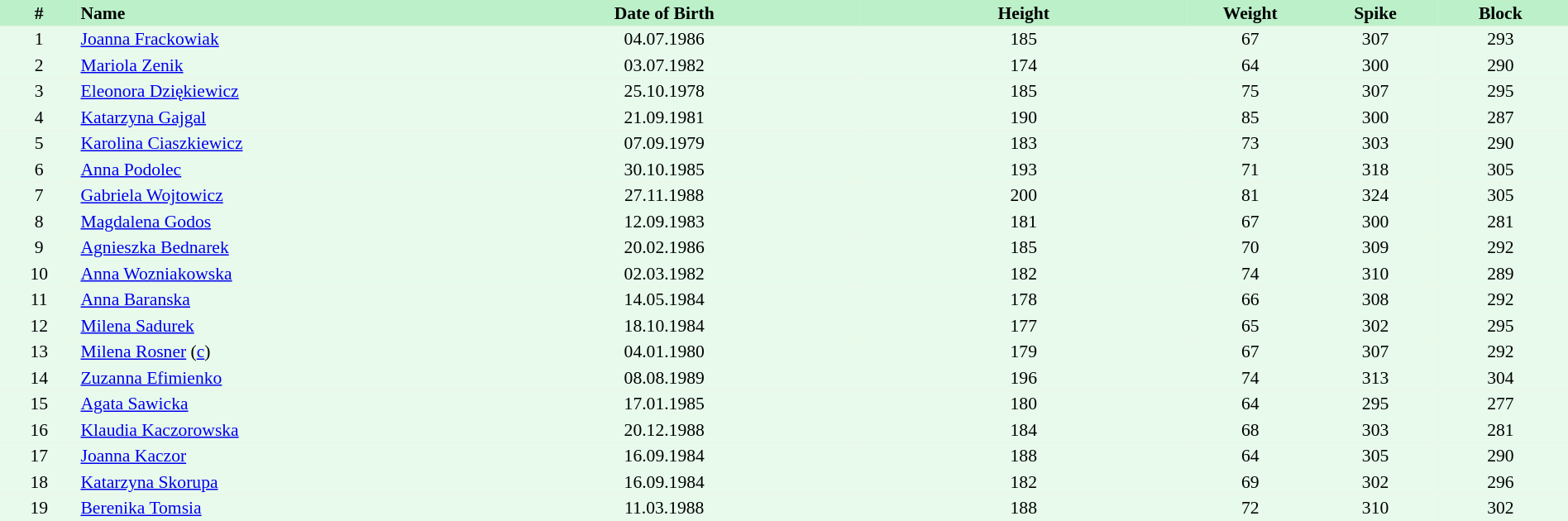<table border=0 cellpadding=2 cellspacing=0  |- bgcolor=#FFECCE style="text-align:center; font-size:90%;" width=100%>
<tr bgcolor=#BBF0C9>
<th width=5%>#</th>
<th width=25% align=left>Name</th>
<th width=25%>Date of Birth</th>
<th width=21%>Height</th>
<th width=8%>Weight</th>
<th width=8%>Spike</th>
<th width=8%>Block</th>
<th></th>
</tr>
<tr bgcolor=#E7FAEC>
<td>1</td>
<td align=left><a href='#'>Joanna Frackowiak</a></td>
<td>04.07.1986</td>
<td>185</td>
<td>67</td>
<td>307</td>
<td>293</td>
<td></td>
</tr>
<tr bgcolor=#E7FAEC>
<td>2</td>
<td align=left><a href='#'>Mariola Zenik</a></td>
<td>03.07.1982</td>
<td>174</td>
<td>64</td>
<td>300</td>
<td>290</td>
<td></td>
</tr>
<tr bgcolor=#E7FAEC>
<td>3</td>
<td align=left><a href='#'>Eleonora Dziękiewicz</a></td>
<td>25.10.1978</td>
<td>185</td>
<td>75</td>
<td>307</td>
<td>295</td>
<td></td>
</tr>
<tr bgcolor=#E7FAEC>
<td>4</td>
<td align=left><a href='#'>Katarzyna Gajgal</a></td>
<td>21.09.1981</td>
<td>190</td>
<td>85</td>
<td>300</td>
<td>287</td>
<td></td>
</tr>
<tr bgcolor=#E7FAEC>
<td>5</td>
<td align=left><a href='#'>Karolina Ciaszkiewicz</a></td>
<td>07.09.1979</td>
<td>183</td>
<td>73</td>
<td>303</td>
<td>290</td>
<td></td>
</tr>
<tr bgcolor=#E7FAEC>
<td>6</td>
<td align=left><a href='#'>Anna Podolec</a></td>
<td>30.10.1985</td>
<td>193</td>
<td>71</td>
<td>318</td>
<td>305</td>
<td></td>
</tr>
<tr bgcolor=#E7FAEC>
<td>7</td>
<td align=left><a href='#'>Gabriela Wojtowicz</a></td>
<td>27.11.1988</td>
<td>200</td>
<td>81</td>
<td>324</td>
<td>305</td>
<td></td>
</tr>
<tr bgcolor=#E7FAEC>
<td>8</td>
<td align=left><a href='#'>Magdalena Godos</a></td>
<td>12.09.1983</td>
<td>181</td>
<td>67</td>
<td>300</td>
<td>281</td>
<td></td>
</tr>
<tr bgcolor=#E7FAEC>
<td>9</td>
<td align=left><a href='#'>Agnieszka Bednarek</a></td>
<td>20.02.1986</td>
<td>185</td>
<td>70</td>
<td>309</td>
<td>292</td>
<td></td>
</tr>
<tr bgcolor=#E7FAEC>
<td>10</td>
<td align=left><a href='#'>Anna Wozniakowska</a></td>
<td>02.03.1982</td>
<td>182</td>
<td>74</td>
<td>310</td>
<td>289</td>
<td></td>
</tr>
<tr bgcolor=#E7FAEC>
<td>11</td>
<td align=left><a href='#'>Anna Baranska</a></td>
<td>14.05.1984</td>
<td>178</td>
<td>66</td>
<td>308</td>
<td>292</td>
<td></td>
</tr>
<tr bgcolor=#E7FAEC>
<td>12</td>
<td align=left><a href='#'>Milena Sadurek</a></td>
<td>18.10.1984</td>
<td>177</td>
<td>65</td>
<td>302</td>
<td>295</td>
<td></td>
</tr>
<tr bgcolor=#E7FAEC>
<td>13</td>
<td align=left><a href='#'>Milena Rosner</a> (<a href='#'>c</a>)</td>
<td>04.01.1980</td>
<td>179</td>
<td>67</td>
<td>307</td>
<td>292</td>
<td></td>
</tr>
<tr bgcolor=#E7FAEC>
<td>14</td>
<td align=left><a href='#'>Zuzanna Efimienko</a></td>
<td>08.08.1989</td>
<td>196</td>
<td>74</td>
<td>313</td>
<td>304</td>
<td></td>
</tr>
<tr bgcolor=#E7FAEC>
<td>15</td>
<td align=left><a href='#'>Agata Sawicka</a></td>
<td>17.01.1985</td>
<td>180</td>
<td>64</td>
<td>295</td>
<td>277</td>
<td></td>
</tr>
<tr bgcolor=#E7FAEC>
<td>16</td>
<td align=left><a href='#'>Klaudia Kaczorowska</a></td>
<td>20.12.1988</td>
<td>184</td>
<td>68</td>
<td>303</td>
<td>281</td>
<td></td>
</tr>
<tr bgcolor=#E7FAEC>
<td>17</td>
<td align=left><a href='#'>Joanna Kaczor</a></td>
<td>16.09.1984</td>
<td>188</td>
<td>64</td>
<td>305</td>
<td>290</td>
<td></td>
</tr>
<tr bgcolor=#E7FAEC>
<td>18</td>
<td align=left><a href='#'>Katarzyna Skorupa</a></td>
<td>16.09.1984</td>
<td>182</td>
<td>69</td>
<td>302</td>
<td>296</td>
<td></td>
</tr>
<tr bgcolor=#E7FAEC>
<td>19</td>
<td align=left><a href='#'>Berenika Tomsia</a></td>
<td>11.03.1988</td>
<td>188</td>
<td>72</td>
<td>310</td>
<td>302</td>
<td></td>
</tr>
</table>
